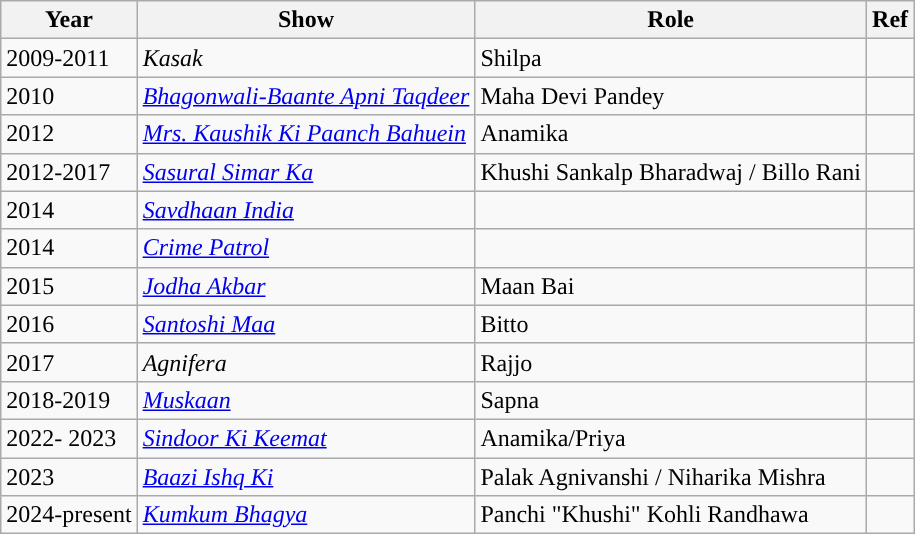<table class="wikitable">
<tr>
<th>Year</th>
<th>Show</th>
<th>Role</th>
<th>Ref</th>
</tr>
<tr>
<td>2009-2011</td>
<td><em>Kasak</em></td>
<td>Shilpa</td>
<td></td>
</tr>
<tr>
<td>2010</td>
<td><em><a href='#'>Bhagonwali-Baante Apni Taqdeer</a></em></td>
<td>Maha Devi Pandey</td>
<td></td>
</tr>
<tr>
<td>2012</td>
<td><em><a href='#'>Mrs. Kaushik Ki Paanch Bahuein</a></em></td>
<td>Anamika</td>
<td></td>
</tr>
<tr>
<td>2012-2017</td>
<td><em><a href='#'>Sasural Simar Ka</a></em></td>
<td>Khushi Sankalp Bharadwaj / Billo Rani</td>
<td></td>
</tr>
<tr>
<td>2014</td>
<td><em><a href='#'>Savdhaan India</a></em></td>
<td></td>
<td></td>
</tr>
<tr>
<td>2014</td>
<td><em><a href='#'>Crime Patrol</a></em></td>
<td></td>
<td></td>
</tr>
<tr>
<td>2015</td>
<td><em><a href='#'>Jodha Akbar</a></em></td>
<td>Maan Bai</td>
<td></td>
</tr>
<tr>
<td>2016</td>
<td><em><a href='#'>Santoshi Maa</a></em></td>
<td>Bitto</td>
<td></td>
</tr>
<tr>
<td>2017</td>
<td><em>Agnifera</em></td>
<td>Rajjo</td>
<td></td>
</tr>
<tr>
<td>2018-2019</td>
<td><em><a href='#'>Muskaan</a></em></td>
<td>Sapna</td>
<td></td>
</tr>
<tr>
<td>2022- 2023</td>
<td><em><a href='#'>Sindoor Ki Keemat</a></em></td>
<td>Anamika/Priya</td>
<td></td>
</tr>
<tr>
<td>2023</td>
<td><em><a href='#'>Baazi Ishq Ki</a></em></td>
<td>Palak Agnivanshi / Niharika Mishra</td>
<td></td>
</tr>
<tr>
<td>2024-present</td>
<td><em><a href='#'>Kumkum Bhagya</a></em></td>
<td>Panchi "Khushi" Kohli Randhawa</td>
<td></td>
</tr>
</table>
